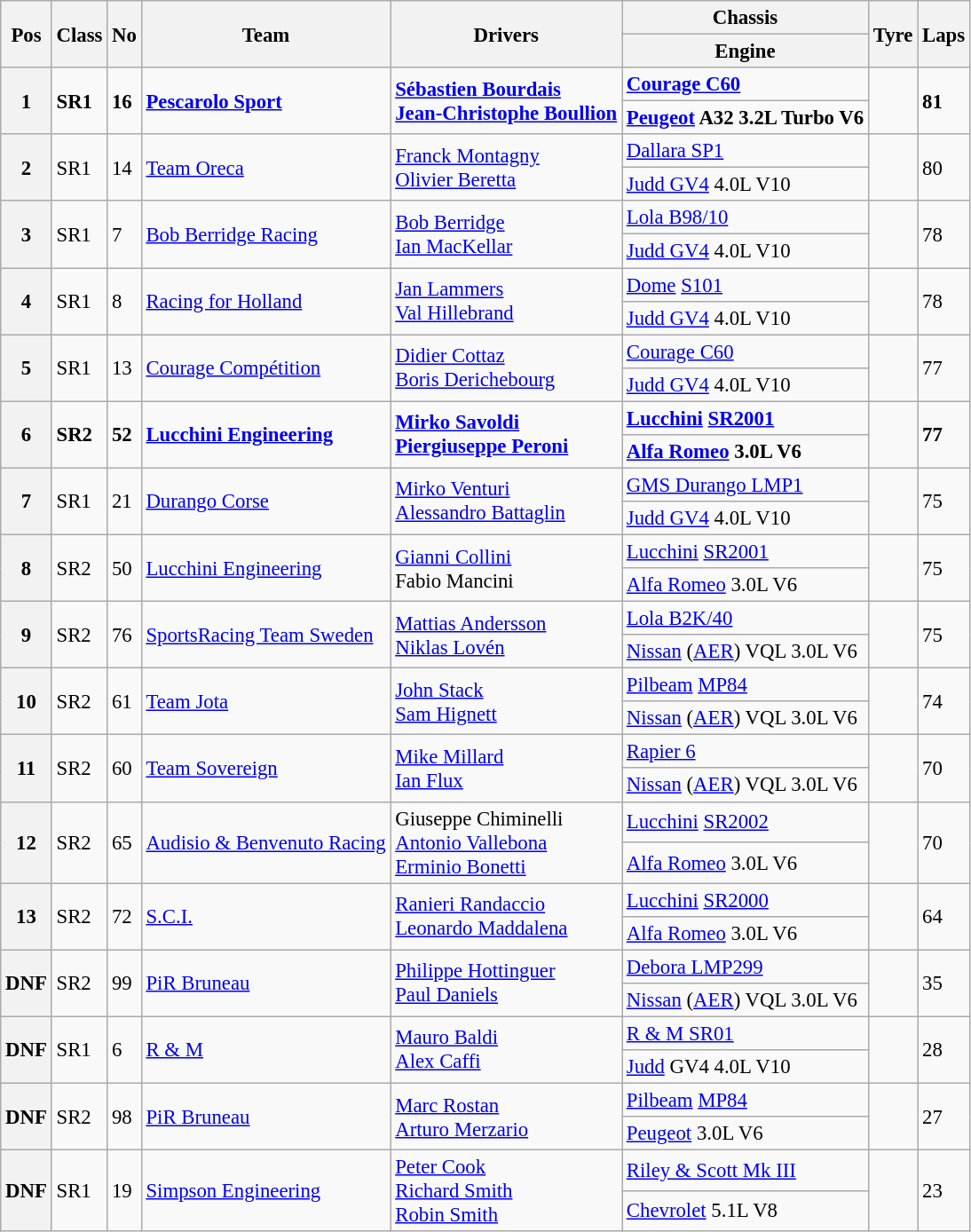<table class="wikitable" style="font-size: 95%;">
<tr>
<th rowspan=2>Pos</th>
<th rowspan=2>Class</th>
<th rowspan=2>No</th>
<th rowspan=2>Team</th>
<th rowspan=2>Drivers</th>
<th>Chassis</th>
<th rowspan=2>Tyre</th>
<th rowspan=2>Laps</th>
</tr>
<tr>
<th>Engine</th>
</tr>
<tr style="font-weight:bold">
<th rowspan=2>1</th>
<td rowspan=2>SR1</td>
<td rowspan=2>16</td>
<td rowspan=2> <a href='#'>Pescarolo Sport</a></td>
<td rowspan=2> <a href='#'>Sébastien Bourdais</a><br> <a href='#'>Jean-Christophe Boullion</a></td>
<td><a href='#'>Courage C60</a></td>
<td rowspan=2></td>
<td rowspan=2>81</td>
</tr>
<tr style="font-weight:bold">
<td><a href='#'>Peugeot</a> A32 3.2L Turbo V6</td>
</tr>
<tr>
<th rowspan=2>2</th>
<td rowspan=2>SR1</td>
<td rowspan=2>14</td>
<td rowspan=2> <a href='#'>Team Oreca</a></td>
<td rowspan=2> <a href='#'>Franck Montagny</a><br> <a href='#'>Olivier Beretta</a></td>
<td><a href='#'>Dallara SP1</a></td>
<td rowspan=2></td>
<td rowspan=2>80</td>
</tr>
<tr>
<td><a href='#'>Judd GV4</a> 4.0L V10</td>
</tr>
<tr>
<th rowspan=2>3</th>
<td rowspan=2>SR1</td>
<td rowspan=2>7</td>
<td rowspan=2> <a href='#'>Bob Berridge Racing</a></td>
<td rowspan=2> <a href='#'>Bob Berridge</a><br> <a href='#'>Ian MacKellar</a></td>
<td><a href='#'>Lola B98/10</a></td>
<td rowspan=2></td>
<td rowspan=2>78</td>
</tr>
<tr>
<td><a href='#'>Judd GV4</a> 4.0L V10</td>
</tr>
<tr>
<th rowspan=2>4</th>
<td rowspan=2>SR1</td>
<td rowspan=2>8</td>
<td rowspan=2> <a href='#'>Racing for Holland</a></td>
<td rowspan=2> <a href='#'>Jan Lammers</a><br> <a href='#'>Val Hillebrand</a></td>
<td><a href='#'>Dome</a> <a href='#'>S101</a></td>
<td rowspan=2></td>
<td rowspan=2>78</td>
</tr>
<tr>
<td><a href='#'>Judd GV4</a> 4.0L V10</td>
</tr>
<tr>
<th rowspan=2>5</th>
<td rowspan=2>SR1</td>
<td rowspan=2>13</td>
<td rowspan=2> <a href='#'>Courage Compétition</a></td>
<td rowspan=2> <a href='#'>Didier Cottaz</a><br> <a href='#'>Boris Derichebourg</a></td>
<td><a href='#'>Courage C60</a></td>
<td rowspan=2></td>
<td rowspan=2>77</td>
</tr>
<tr>
<td><a href='#'>Judd GV4</a> 4.0L V10</td>
</tr>
<tr style="font-weight:bold">
<th rowspan=2>6</th>
<td rowspan=2>SR2</td>
<td rowspan=2>52</td>
<td rowspan=2> <a href='#'>Lucchini Engineering</a></td>
<td rowspan=2> <a href='#'>Mirko Savoldi</a><br> <a href='#'>Piergiuseppe Peroni</a></td>
<td><a href='#'>Lucchini</a> <a href='#'>SR2001</a></td>
<td rowspan=2></td>
<td rowspan=2>77</td>
</tr>
<tr style="font-weight:bold">
<td><a href='#'>Alfa Romeo</a> 3.0L V6</td>
</tr>
<tr>
<th rowspan=2>7</th>
<td rowspan=2>SR1</td>
<td rowspan=2>21</td>
<td rowspan=2> <a href='#'>Durango Corse</a></td>
<td rowspan=2> <a href='#'>Mirko Venturi</a><br> <a href='#'>Alessandro Battaglin</a></td>
<td><a href='#'>GMS Durango LMP1</a></td>
<td rowspan=2></td>
<td rowspan=2>75</td>
</tr>
<tr>
<td><a href='#'>Judd GV4</a> 4.0L V10</td>
</tr>
<tr>
<th rowspan=2>8</th>
<td rowspan=2>SR2</td>
<td rowspan=2>50</td>
<td rowspan=2> <a href='#'>Lucchini Engineering</a></td>
<td rowspan=2> <a href='#'>Gianni Collini</a><br> Fabio Mancini</td>
<td><a href='#'>Lucchini</a> <a href='#'>SR2001</a></td>
<td rowspan=2></td>
<td rowspan=2>75</td>
</tr>
<tr>
<td><a href='#'>Alfa Romeo</a> 3.0L V6</td>
</tr>
<tr>
<th rowspan=2>9</th>
<td rowspan=2>SR2</td>
<td rowspan=2>76</td>
<td rowspan=2> <a href='#'>SportsRacing Team Sweden</a></td>
<td rowspan=2> <a href='#'>Mattias Andersson</a><br> <a href='#'>Niklas Lovén</a></td>
<td><a href='#'>Lola B2K/40</a></td>
<td rowspan=2></td>
<td rowspan=2>75</td>
</tr>
<tr>
<td><a href='#'>Nissan</a> (<a href='#'>AER</a>) VQL 3.0L V6</td>
</tr>
<tr>
<th rowspan=2>10</th>
<td rowspan=2>SR2</td>
<td rowspan=2>61</td>
<td rowspan=2> <a href='#'>Team Jota</a></td>
<td rowspan=2> <a href='#'>John Stack</a><br> <a href='#'>Sam Hignett</a></td>
<td><a href='#'>Pilbeam</a> <a href='#'>MP84</a></td>
<td rowspan=2></td>
<td rowspan=2>74</td>
</tr>
<tr>
<td><a href='#'>Nissan</a> (<a href='#'>AER</a>) VQL 3.0L V6</td>
</tr>
<tr>
<th rowspan=2>11</th>
<td rowspan=2>SR2</td>
<td rowspan=2>60</td>
<td rowspan=2> <a href='#'>Team Sovereign</a></td>
<td rowspan=2> <a href='#'>Mike Millard</a><br> <a href='#'>Ian Flux</a></td>
<td><a href='#'>Rapier 6</a></td>
<td rowspan=2></td>
<td rowspan=2>70</td>
</tr>
<tr>
<td><a href='#'>Nissan</a> (<a href='#'>AER</a>) VQL 3.0L V6</td>
</tr>
<tr>
<th rowspan=2>12</th>
<td rowspan=2>SR2</td>
<td rowspan=2>65</td>
<td rowspan=2> <a href='#'>Audisio & Benvenuto Racing</a></td>
<td rowspan=2> Giuseppe Chiminelli<br> <a href='#'>Antonio Vallebona</a><br> <a href='#'>Erminio Bonetti</a></td>
<td><a href='#'>Lucchini</a> <a href='#'>SR2002</a></td>
<td rowspan=2></td>
<td rowspan=2>70</td>
</tr>
<tr>
<td><a href='#'>Alfa Romeo</a> 3.0L V6</td>
</tr>
<tr>
<th rowspan=2>13</th>
<td rowspan=2>SR2</td>
<td rowspan=2>72</td>
<td rowspan=2> <a href='#'>S.C.I.</a></td>
<td rowspan=2> <a href='#'>Ranieri Randaccio</a><br> <a href='#'>Leonardo Maddalena</a></td>
<td><a href='#'>Lucchini</a> <a href='#'>SR2000</a></td>
<td rowspan=2></td>
<td rowspan=2>64</td>
</tr>
<tr>
<td><a href='#'>Alfa Romeo</a> 3.0L V6</td>
</tr>
<tr>
<th rowspan=2>DNF</th>
<td rowspan=2>SR2</td>
<td rowspan=2>99</td>
<td rowspan=2> <a href='#'>PiR Bruneau</a></td>
<td rowspan=2> <a href='#'>Philippe Hottinguer</a><br> <a href='#'>Paul Daniels</a></td>
<td><a href='#'>Debora LMP299</a></td>
<td rowspan=2></td>
<td rowspan=2>35</td>
</tr>
<tr>
<td><a href='#'>Nissan</a> (<a href='#'>AER</a>) VQL 3.0L V6</td>
</tr>
<tr>
<th rowspan=2>DNF</th>
<td rowspan=2>SR1</td>
<td rowspan=2>6</td>
<td rowspan=2> <a href='#'>R & M</a></td>
<td rowspan=2> <a href='#'>Mauro Baldi</a><br> <a href='#'>Alex Caffi</a></td>
<td><a href='#'>R & M SR01</a></td>
<td rowspan=2></td>
<td rowspan=2>28</td>
</tr>
<tr>
<td><a href='#'>Judd</a> GV4 4.0L V10</td>
</tr>
<tr>
<th rowspan=2>DNF</th>
<td rowspan=2>SR2</td>
<td rowspan=2>98</td>
<td rowspan=2> <a href='#'>PiR Bruneau</a></td>
<td rowspan=2> <a href='#'>Marc Rostan</a><br> <a href='#'>Arturo Merzario</a></td>
<td><a href='#'>Pilbeam</a> <a href='#'>MP84</a></td>
<td rowspan=2></td>
<td rowspan=2>27</td>
</tr>
<tr>
<td><a href='#'>Peugeot</a> 3.0L V6</td>
</tr>
<tr>
<th rowspan=2>DNF</th>
<td rowspan=2>SR1</td>
<td rowspan=2>19</td>
<td rowspan=2> <a href='#'>Simpson Engineering</a></td>
<td rowspan=2> <a href='#'>Peter Cook</a><br> <a href='#'>Richard Smith</a><br> <a href='#'>Robin Smith</a></td>
<td><a href='#'>Riley & Scott Mk III</a></td>
<td rowspan=2></td>
<td rowspan=2>23</td>
</tr>
<tr>
<td><a href='#'>Chevrolet</a> 5.1L V8</td>
</tr>
</table>
